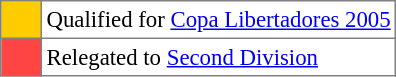<table bgcolor="#f7f8ff" cellpadding="3" cellspacing="0" border="1" style="font-size: 95%; border: gray solid 1px; border-collapse: collapse;text-align:center;">
<tr>
<td style="background:#ffcc00;" width="20"></td>
<td bgcolor="#FFFFFF" align="left">Qualified for <a href='#'>Copa Libertadores 2005</a></td>
</tr>
<tr>
<td style="background:#ff4444;" width="20"></td>
<td bgcolor="#FFFFFF" align="left">Relegated to <a href='#'>Second Division</a></td>
</tr>
</table>
